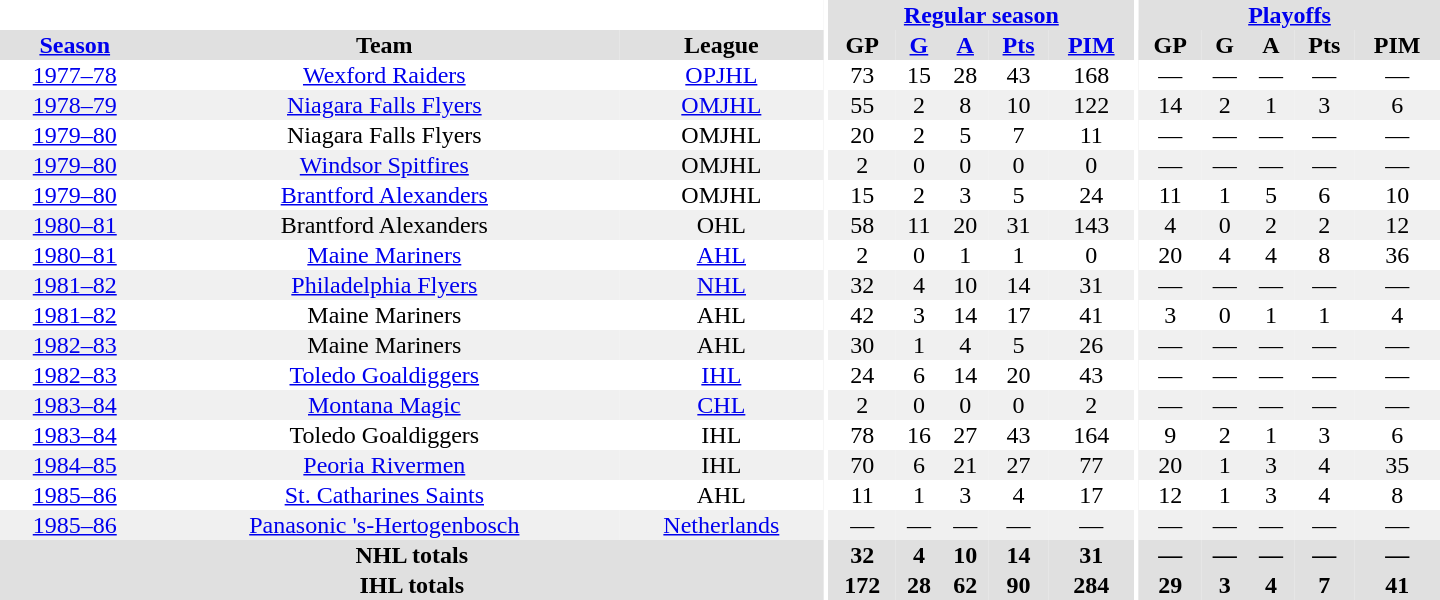<table border="0" cellpadding="1" cellspacing="0" style="text-align:center; width:60em">
<tr bgcolor="#e0e0e0">
<th colspan="3" bgcolor="#ffffff"></th>
<th rowspan="99" bgcolor="#ffffff"></th>
<th colspan="5"><a href='#'>Regular season</a></th>
<th rowspan="99" bgcolor="#ffffff"></th>
<th colspan="5"><a href='#'>Playoffs</a></th>
</tr>
<tr bgcolor="#e0e0e0">
<th><a href='#'>Season</a></th>
<th>Team</th>
<th>League</th>
<th>GP</th>
<th><a href='#'>G</a></th>
<th><a href='#'>A</a></th>
<th><a href='#'>Pts</a></th>
<th><a href='#'>PIM</a></th>
<th>GP</th>
<th>G</th>
<th>A</th>
<th>Pts</th>
<th>PIM</th>
</tr>
<tr>
<td><a href='#'>1977–78</a></td>
<td><a href='#'>Wexford Raiders</a></td>
<td><a href='#'>OPJHL</a></td>
<td>73</td>
<td>15</td>
<td>28</td>
<td>43</td>
<td>168</td>
<td>—</td>
<td>—</td>
<td>—</td>
<td>—</td>
<td>—</td>
</tr>
<tr bgcolor="#f0f0f0">
<td><a href='#'>1978–79</a></td>
<td><a href='#'>Niagara Falls Flyers</a></td>
<td><a href='#'>OMJHL</a></td>
<td>55</td>
<td>2</td>
<td>8</td>
<td>10</td>
<td>122</td>
<td>14</td>
<td>2</td>
<td>1</td>
<td>3</td>
<td>6</td>
</tr>
<tr>
<td><a href='#'>1979–80</a></td>
<td>Niagara Falls Flyers</td>
<td>OMJHL</td>
<td>20</td>
<td>2</td>
<td>5</td>
<td>7</td>
<td>11</td>
<td>—</td>
<td>—</td>
<td>—</td>
<td>—</td>
<td>—</td>
</tr>
<tr bgcolor="#f0f0f0">
<td><a href='#'>1979–80</a></td>
<td><a href='#'>Windsor Spitfires</a></td>
<td>OMJHL</td>
<td>2</td>
<td>0</td>
<td>0</td>
<td>0</td>
<td>0</td>
<td>—</td>
<td>—</td>
<td>—</td>
<td>—</td>
<td>—</td>
</tr>
<tr>
<td><a href='#'>1979–80</a></td>
<td><a href='#'>Brantford Alexanders</a></td>
<td>OMJHL</td>
<td>15</td>
<td>2</td>
<td>3</td>
<td>5</td>
<td>24</td>
<td>11</td>
<td>1</td>
<td>5</td>
<td>6</td>
<td>10</td>
</tr>
<tr bgcolor="#f0f0f0">
<td><a href='#'>1980–81</a></td>
<td>Brantford Alexanders</td>
<td>OHL</td>
<td>58</td>
<td>11</td>
<td>20</td>
<td>31</td>
<td>143</td>
<td>4</td>
<td>0</td>
<td>2</td>
<td>2</td>
<td>12</td>
</tr>
<tr>
<td><a href='#'>1980–81</a></td>
<td><a href='#'>Maine Mariners</a></td>
<td><a href='#'>AHL</a></td>
<td>2</td>
<td>0</td>
<td>1</td>
<td>1</td>
<td>0</td>
<td>20</td>
<td>4</td>
<td>4</td>
<td>8</td>
<td>36</td>
</tr>
<tr bgcolor="#f0f0f0">
<td><a href='#'>1981–82</a></td>
<td><a href='#'>Philadelphia Flyers</a></td>
<td><a href='#'>NHL</a></td>
<td>32</td>
<td>4</td>
<td>10</td>
<td>14</td>
<td>31</td>
<td>—</td>
<td>—</td>
<td>—</td>
<td>—</td>
<td>—</td>
</tr>
<tr>
<td><a href='#'>1981–82</a></td>
<td>Maine Mariners</td>
<td>AHL</td>
<td>42</td>
<td>3</td>
<td>14</td>
<td>17</td>
<td>41</td>
<td>3</td>
<td>0</td>
<td>1</td>
<td>1</td>
<td>4</td>
</tr>
<tr bgcolor="#f0f0f0">
<td><a href='#'>1982–83</a></td>
<td>Maine Mariners</td>
<td>AHL</td>
<td>30</td>
<td>1</td>
<td>4</td>
<td>5</td>
<td>26</td>
<td>—</td>
<td>—</td>
<td>—</td>
<td>—</td>
<td>—</td>
</tr>
<tr>
<td><a href='#'>1982–83</a></td>
<td><a href='#'>Toledo Goaldiggers</a></td>
<td><a href='#'>IHL</a></td>
<td>24</td>
<td>6</td>
<td>14</td>
<td>20</td>
<td>43</td>
<td>—</td>
<td>—</td>
<td>—</td>
<td>—</td>
<td>—</td>
</tr>
<tr bgcolor="#f0f0f0">
<td><a href='#'>1983–84</a></td>
<td><a href='#'>Montana Magic</a></td>
<td><a href='#'>CHL</a></td>
<td>2</td>
<td>0</td>
<td>0</td>
<td>0</td>
<td>2</td>
<td>—</td>
<td>—</td>
<td>—</td>
<td>—</td>
<td>—</td>
</tr>
<tr>
<td><a href='#'>1983–84</a></td>
<td>Toledo Goaldiggers</td>
<td>IHL</td>
<td>78</td>
<td>16</td>
<td>27</td>
<td>43</td>
<td>164</td>
<td>9</td>
<td>2</td>
<td>1</td>
<td>3</td>
<td>6</td>
</tr>
<tr bgcolor="#f0f0f0">
<td><a href='#'>1984–85</a></td>
<td><a href='#'>Peoria Rivermen</a></td>
<td>IHL</td>
<td>70</td>
<td>6</td>
<td>21</td>
<td>27</td>
<td>77</td>
<td>20</td>
<td>1</td>
<td>3</td>
<td>4</td>
<td>35</td>
</tr>
<tr>
<td><a href='#'>1985–86</a></td>
<td><a href='#'>St. Catharines Saints</a></td>
<td>AHL</td>
<td>11</td>
<td>1</td>
<td>3</td>
<td>4</td>
<td>17</td>
<td>12</td>
<td>1</td>
<td>3</td>
<td>4</td>
<td>8</td>
</tr>
<tr bgcolor="#f0f0f0">
<td><a href='#'>1985–86</a></td>
<td><a href='#'>Panasonic 's-Hertogenbosch</a></td>
<td><a href='#'>Netherlands</a></td>
<td>—</td>
<td>—</td>
<td>—</td>
<td>—</td>
<td>—</td>
<td>—</td>
<td>—</td>
<td>—</td>
<td>—</td>
<td>—</td>
</tr>
<tr>
</tr>
<tr ALIGN="center" bgcolor="#e0e0e0">
<th colspan="3">NHL totals</th>
<th ALIGN="center">32</th>
<th ALIGN="center">4</th>
<th ALIGN="center">10</th>
<th ALIGN="center">14</th>
<th ALIGN="center">31</th>
<th ALIGN="center">—</th>
<th ALIGN="center">—</th>
<th ALIGN="center">—</th>
<th ALIGN="center">—</th>
<th ALIGN="center">—</th>
</tr>
<tr>
</tr>
<tr ALIGN="center" bgcolor="#e0e0e0">
<th colspan="3">IHL totals</th>
<th ALIGN="center">172</th>
<th ALIGN="center">28</th>
<th ALIGN="center">62</th>
<th ALIGN="center">90</th>
<th ALIGN="center">284</th>
<th ALIGN="center">29</th>
<th ALIGN="center">3</th>
<th ALIGN="center">4</th>
<th ALIGN="center">7</th>
<th ALIGN="center">41</th>
</tr>
</table>
